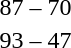<table style="text-align:center">
<tr>
<th width=200></th>
<th width=100></th>
<th width=200></th>
<th></th>
</tr>
<tr>
<td align=right><strong></strong></td>
<td>87 – 70</td>
<td align=left></td>
</tr>
<tr>
<td align=right><strong></strong></td>
<td>93 – 47</td>
<td align=left></td>
</tr>
</table>
